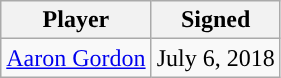<table class="wikitable sortable sortable">
<tr>
<th>Player</th>
<th>Signed</th>
</tr>
<tr style="text-align: center">
<td><a href='#'>Aaron Gordon</a></td>
<td>July 6, 2018</td>
</tr>
</table>
